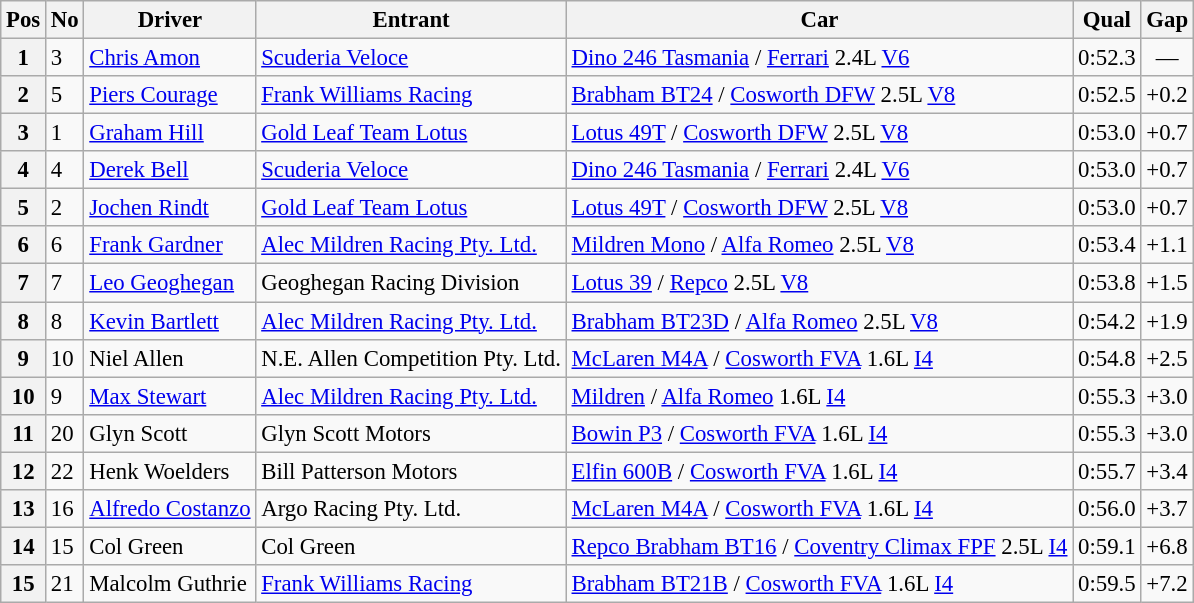<table class="wikitable sortable" style="font-size: 95%;">
<tr>
<th>Pos</th>
<th>No</th>
<th>Driver</th>
<th>Entrant</th>
<th>Car</th>
<th>Qual</th>
<th>Gap</th>
</tr>
<tr>
<th>1</th>
<td>3</td>
<td> <a href='#'>Chris Amon</a></td>
<td><a href='#'>Scuderia Veloce</a></td>
<td><a href='#'>Dino 246 Tasmania</a> / <a href='#'>Ferrari</a> 2.4L <a href='#'>V6</a></td>
<td>0:52.3</td>
<td align="center">—</td>
</tr>
<tr>
<th>2</th>
<td>5</td>
<td> <a href='#'>Piers Courage</a></td>
<td><a href='#'>Frank Williams Racing</a></td>
<td><a href='#'>Brabham BT24</a> / <a href='#'>Cosworth DFW</a> 2.5L <a href='#'>V8</a></td>
<td>0:52.5</td>
<td>+0.2</td>
</tr>
<tr>
<th>3</th>
<td>1</td>
<td> <a href='#'>Graham Hill</a></td>
<td><a href='#'>Gold Leaf Team Lotus</a></td>
<td><a href='#'>Lotus 49T</a> / <a href='#'>Cosworth DFW</a> 2.5L <a href='#'>V8</a></td>
<td>0:53.0</td>
<td>+0.7</td>
</tr>
<tr>
<th>4</th>
<td>4</td>
<td> <a href='#'>Derek Bell</a></td>
<td><a href='#'>Scuderia Veloce</a></td>
<td><a href='#'>Dino 246 Tasmania</a> / <a href='#'>Ferrari</a> 2.4L <a href='#'>V6</a></td>
<td>0:53.0</td>
<td>+0.7</td>
</tr>
<tr>
<th>5</th>
<td>2</td>
<td> <a href='#'>Jochen Rindt</a></td>
<td><a href='#'>Gold Leaf Team Lotus</a></td>
<td><a href='#'>Lotus 49T</a> / <a href='#'>Cosworth DFW</a> 2.5L <a href='#'>V8</a></td>
<td>0:53.0</td>
<td>+0.7</td>
</tr>
<tr>
<th>6</th>
<td>6</td>
<td> <a href='#'>Frank Gardner</a></td>
<td><a href='#'>Alec Mildren Racing Pty. Ltd.</a></td>
<td><a href='#'>Mildren Mono</a> / <a href='#'>Alfa Romeo</a> 2.5L <a href='#'>V8</a></td>
<td>0:53.4</td>
<td>+1.1</td>
</tr>
<tr>
<th>7</th>
<td>7</td>
<td> <a href='#'>Leo Geoghegan</a></td>
<td>Geoghegan Racing Division</td>
<td><a href='#'>Lotus 39</a> / <a href='#'>Repco</a> 2.5L <a href='#'>V8</a></td>
<td>0:53.8</td>
<td>+1.5</td>
</tr>
<tr>
<th>8</th>
<td>8</td>
<td> <a href='#'>Kevin Bartlett</a></td>
<td><a href='#'>Alec Mildren Racing Pty. Ltd.</a></td>
<td><a href='#'>Brabham BT23D</a> / <a href='#'>Alfa Romeo</a> 2.5L <a href='#'>V8</a></td>
<td>0:54.2</td>
<td>+1.9</td>
</tr>
<tr>
<th>9</th>
<td>10</td>
<td> Niel Allen</td>
<td>N.E. Allen Competition Pty. Ltd.</td>
<td><a href='#'>McLaren M4A</a> / <a href='#'>Cosworth FVA</a> 1.6L <a href='#'>I4</a></td>
<td>0:54.8</td>
<td>+2.5</td>
</tr>
<tr>
<th>10</th>
<td>9</td>
<td> <a href='#'>Max Stewart</a></td>
<td><a href='#'>Alec Mildren Racing Pty. Ltd.</a></td>
<td><a href='#'>Mildren</a> / <a href='#'>Alfa Romeo</a> 1.6L <a href='#'>I4</a></td>
<td>0:55.3</td>
<td>+3.0</td>
</tr>
<tr>
<th>11</th>
<td>20</td>
<td> Glyn Scott</td>
<td>Glyn Scott Motors</td>
<td><a href='#'>Bowin P3</a> / <a href='#'>Cosworth FVA</a> 1.6L <a href='#'>I4</a></td>
<td>0:55.3</td>
<td>+3.0</td>
</tr>
<tr>
<th>12</th>
<td>22</td>
<td> Henk Woelders</td>
<td>Bill Patterson Motors</td>
<td><a href='#'>Elfin 600B</a> / <a href='#'>Cosworth FVA</a> 1.6L <a href='#'>I4</a></td>
<td>0:55.7</td>
<td>+3.4</td>
</tr>
<tr>
<th>13</th>
<td>16</td>
<td> <a href='#'>Alfredo Costanzo</a></td>
<td>Argo Racing Pty. Ltd.</td>
<td><a href='#'>McLaren M4A</a> / <a href='#'>Cosworth FVA</a> 1.6L <a href='#'>I4</a></td>
<td>0:56.0</td>
<td>+3.7</td>
</tr>
<tr>
<th>14</th>
<td>15</td>
<td> Col Green</td>
<td>Col Green</td>
<td><a href='#'>Repco Brabham BT16</a> / <a href='#'>Coventry Climax FPF</a> 2.5L <a href='#'>I4</a></td>
<td>0:59.1</td>
<td>+6.8</td>
</tr>
<tr>
<th>15</th>
<td>21</td>
<td> Malcolm Guthrie</td>
<td><a href='#'>Frank Williams Racing</a></td>
<td><a href='#'>Brabham BT21B</a> / <a href='#'>Cosworth FVA</a> 1.6L <a href='#'>I4</a></td>
<td>0:59.5</td>
<td>+7.2</td>
</tr>
</table>
